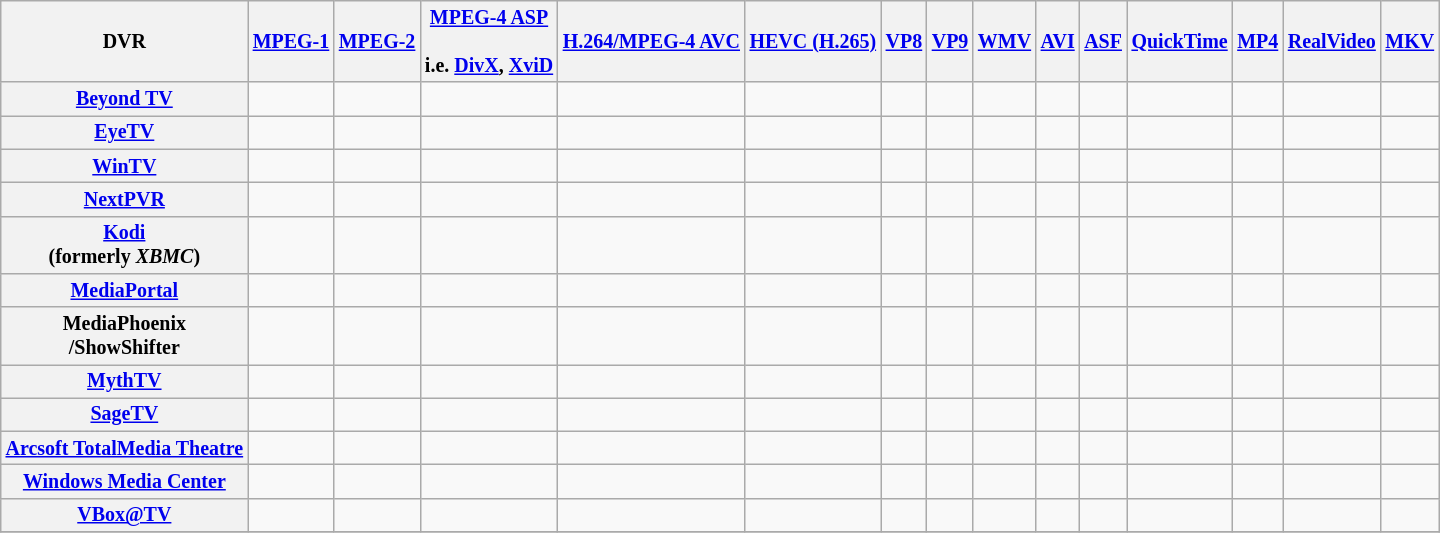<table class="wikitable sortable sort-under" style="font-size: smaller; text-align: center; width: auto; table-layout: fixed;">
<tr>
<th>DVR</th>
<th><a href='#'>MPEG-1</a></th>
<th><a href='#'>MPEG-2</a></th>
<th><a href='#'>MPEG-4 ASP</a><br><br>i.e. <a href='#'>DivX</a>, <a href='#'>XviD</a></th>
<th><a href='#'>H.264/MPEG-4 AVC</a><br></th>
<th><a href='#'>HEVC (H.265)</a></th>
<th><a href='#'>VP8</a></th>
<th><a href='#'>VP9</a></th>
<th><a href='#'>WMV</a></th>
<th><a href='#'>AVI</a></th>
<th><a href='#'>ASF</a></th>
<th><a href='#'>QuickTime</a></th>
<th><a href='#'>MP4</a></th>
<th><a href='#'>RealVideo</a></th>
<th><a href='#'>MKV</a></th>
</tr>
<tr>
<th><a href='#'>Beyond TV</a></th>
<td></td>
<td></td>
<td></td>
<td></td>
<td></td>
<td></td>
<td></td>
<td></td>
<td></td>
<td></td>
<td></td>
<td></td>
<td></td>
<td></td>
</tr>
<tr>
<th><a href='#'>EyeTV</a></th>
<td></td>
<td></td>
<td></td>
<td></td>
<td></td>
<td></td>
<td></td>
<td></td>
<td></td>
<td></td>
<td></td>
<td></td>
<td></td>
<td></td>
</tr>
<tr>
<th><a href='#'>WinTV</a></th>
<td></td>
<td></td>
<td></td>
<td></td>
<td></td>
<td></td>
<td></td>
<td></td>
<td></td>
<td></td>
<td></td>
<td></td>
<td></td>
<td></td>
</tr>
<tr>
<th><a href='#'>NextPVR</a></th>
<td></td>
<td></td>
<td></td>
<td></td>
<td></td>
<td></td>
<td></td>
<td></td>
<td></td>
<td></td>
<td></td>
<td></td>
<td></td>
<td></td>
</tr>
<tr>
<th><a href='#'>Kodi</a><br>(formerly <em>XBMC</em>)</th>
<td></td>
<td></td>
<td></td>
<td></td>
<td></td>
<td></td>
<td></td>
<td></td>
<td></td>
<td></td>
<td></td>
<td></td>
<td></td>
<td></td>
</tr>
<tr>
<th><a href='#'>MediaPortal</a></th>
<td></td>
<td></td>
<td></td>
<td></td>
<td></td>
<td></td>
<td></td>
<td></td>
<td></td>
<td></td>
<td></td>
<td></td>
<td></td>
<td></td>
</tr>
<tr>
<th>MediaPhoenix<br>/ShowShifter</th>
<td></td>
<td></td>
<td></td>
<td></td>
<td></td>
<td></td>
<td></td>
<td></td>
<td></td>
<td></td>
<td></td>
<td></td>
<td></td>
<td></td>
</tr>
<tr>
<th><a href='#'>MythTV</a></th>
<td></td>
<td></td>
<td></td>
<td></td>
<td></td>
<td></td>
<td></td>
<td></td>
<td></td>
<td></td>
<td></td>
<td></td>
<td></td>
<td></td>
</tr>
<tr>
<th><a href='#'>SageTV</a></th>
<td></td>
<td></td>
<td></td>
<td></td>
<td></td>
<td></td>
<td></td>
<td></td>
<td></td>
<td></td>
<td></td>
<td></td>
<td></td>
<td></td>
</tr>
<tr>
<th><a href='#'>Arcsoft TotalMedia Theatre</a></th>
<td></td>
<td></td>
<td></td>
<td></td>
<td></td>
<td></td>
<td></td>
<td></td>
<td></td>
<td></td>
<td></td>
<td></td>
<td></td>
<td></td>
</tr>
<tr>
<th><a href='#'>Windows Media Center</a></th>
<td></td>
<td></td>
<td></td>
<td></td>
<td></td>
<td></td>
<td></td>
<td></td>
<td></td>
<td></td>
<td></td>
<td></td>
<td></td>
<td></td>
</tr>
<tr>
<th><a href='#'>VBox@TV</a></th>
<td></td>
<td></td>
<td></td>
<td></td>
<td></td>
<td></td>
<td></td>
<td></td>
<td></td>
<td></td>
<td></td>
<td></td>
<td></td>
<td></td>
</tr>
<tr>
</tr>
</table>
